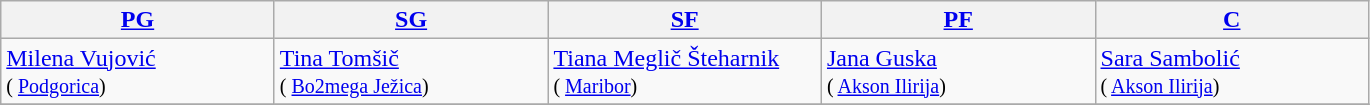<table class="wikitable sortable" style="text-align: center;">
<tr>
<th style="width:175px;"><a href='#'>PG</a></th>
<th style="width:175px;"><a href='#'>SG</a></th>
<th style="width:175px;"><a href='#'>SF</a></th>
<th style="width:175px;"><a href='#'>PF</a></th>
<th style="width:175px;"><a href='#'>C</a></th>
</tr>
<tr>
<td style="text-align:left;"> <a href='#'>Milena Vujović</a> <br><small>( <a href='#'>Podgorica</a>)</small></td>
<td style="text-align:left;"> <a href='#'>Tina Tomšič</a> <br><small>( <a href='#'>Bo2mega Ježica</a>)</small></td>
<td style="text-align:left;"> <a href='#'>Tiana Meglič Šteharnik</a> <br><small>( <a href='#'>Maribor</a>)</small></td>
<td style="text-align:left;"> <a href='#'>Jana Guska</a> <br><small>( <a href='#'>Akson Ilirija</a>)</small></td>
<td style="text-align:left;"> <a href='#'>Sara Sambolić</a> <br><small>( <a href='#'>Akson Ilirija</a>)</small></td>
</tr>
<tr>
</tr>
</table>
